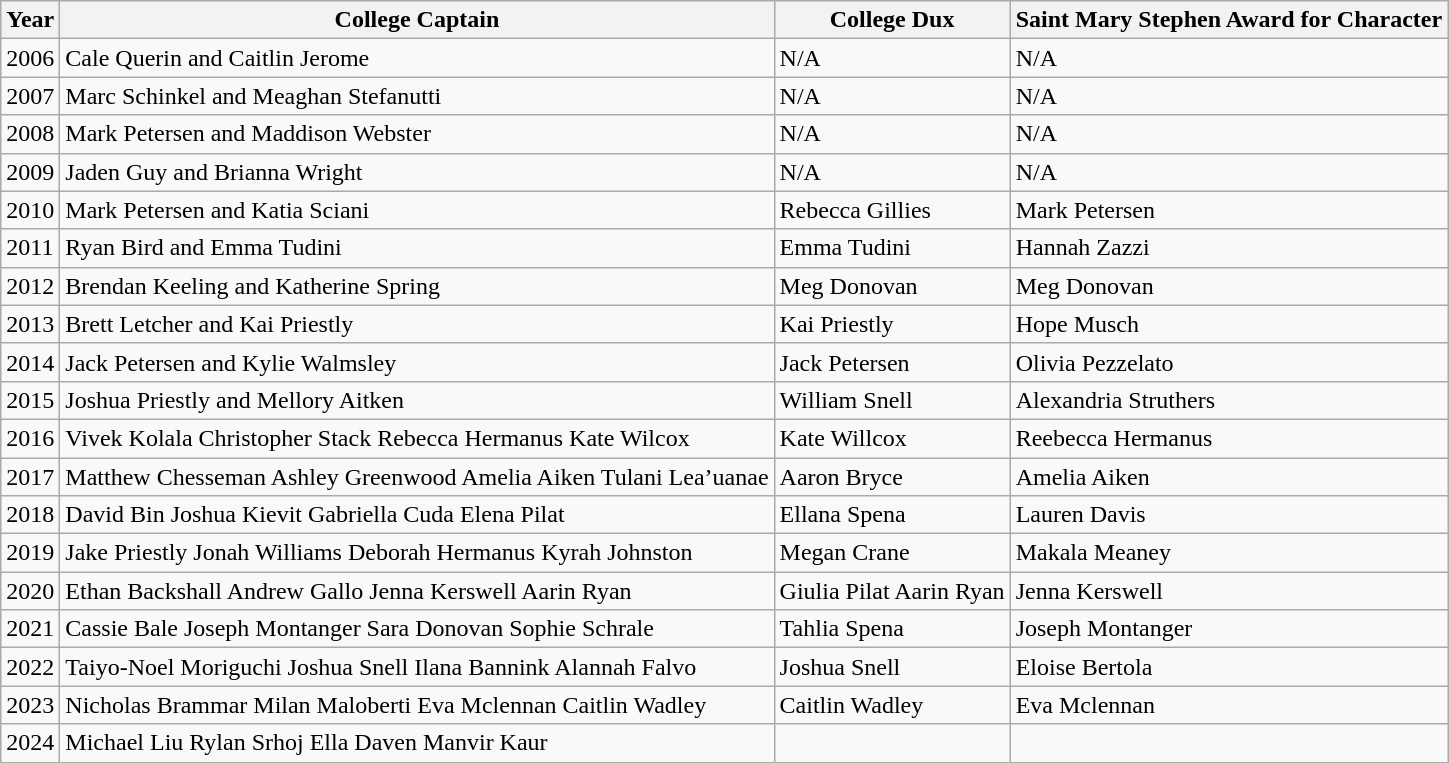<table class="wikitable">
<tr>
<th>Year</th>
<th>College Captain</th>
<th>College Dux</th>
<th>Saint Mary Stephen Award for Character</th>
</tr>
<tr>
<td>2006</td>
<td>Cale Querin and Caitlin Jerome</td>
<td>N/A</td>
<td>N/A</td>
</tr>
<tr>
<td>2007</td>
<td>Marc Schinkel and Meaghan Stefanutti</td>
<td>N/A</td>
<td>N/A</td>
</tr>
<tr>
<td>2008</td>
<td>Mark Petersen and Maddison Webster</td>
<td>N/A</td>
<td>N/A</td>
</tr>
<tr>
<td>2009</td>
<td>Jaden Guy and Brianna Wright</td>
<td>N/A</td>
<td>N/A</td>
</tr>
<tr>
<td>2010</td>
<td>Mark Petersen and Katia Sciani</td>
<td>Rebecca Gillies</td>
<td>Mark Petersen</td>
</tr>
<tr>
<td>2011</td>
<td>Ryan Bird and Emma Tudini</td>
<td>Emma Tudini</td>
<td>Hannah Zazzi</td>
</tr>
<tr>
<td>2012</td>
<td>Brendan Keeling and Katherine Spring</td>
<td>Meg Donovan</td>
<td>Meg Donovan</td>
</tr>
<tr>
<td>2013</td>
<td>Brett Letcher and Kai Priestly</td>
<td>Kai Priestly</td>
<td>Hope Musch</td>
</tr>
<tr>
<td>2014</td>
<td>Jack Petersen and Kylie Walmsley</td>
<td>Jack Petersen</td>
<td>Olivia Pezzelato</td>
</tr>
<tr>
<td>2015</td>
<td>Joshua Priestly and Mellory Aitken</td>
<td>William Snell</td>
<td>Alexandria Struthers</td>
</tr>
<tr>
<td>2016</td>
<td>Vivek Kolala Christopher Stack Rebecca Hermanus Kate Wilcox</td>
<td>Kate Willcox</td>
<td>Reebecca Hermanus</td>
</tr>
<tr>
<td>2017</td>
<td>Matthew Chesseman Ashley Greenwood Amelia Aiken Tulani Lea’uanae</td>
<td>Aaron Bryce</td>
<td>Amelia Aiken</td>
</tr>
<tr>
<td>2018</td>
<td>David Bin Joshua Kievit Gabriella Cuda Elena Pilat</td>
<td>Ellana Spena</td>
<td>Lauren Davis</td>
</tr>
<tr>
<td>2019</td>
<td>Jake Priestly Jonah Williams Deborah Hermanus Kyrah Johnston</td>
<td>Megan Crane</td>
<td>Makala Meaney</td>
</tr>
<tr>
<td>2020</td>
<td>Ethan Backshall Andrew Gallo Jenna Kerswell Aarin Ryan</td>
<td>Giulia Pilat Aarin Ryan</td>
<td>Jenna Kerswell</td>
</tr>
<tr>
<td>2021</td>
<td>Cassie Bale Joseph Montanger Sara Donovan Sophie Schrale</td>
<td>Tahlia Spena</td>
<td>Joseph Montanger</td>
</tr>
<tr>
<td>2022</td>
<td>Taiyo-Noel Moriguchi Joshua Snell Ilana Bannink Alannah Falvo</td>
<td>Joshua Snell</td>
<td>Eloise Bertola</td>
</tr>
<tr>
<td>2023</td>
<td>Nicholas Brammar Milan Maloberti Eva Mclennan Caitlin Wadley</td>
<td>Caitlin Wadley</td>
<td>Eva Mclennan</td>
</tr>
<tr>
<td>2024</td>
<td>Michael Liu Rylan Srhoj Ella Daven Manvir Kaur</td>
<td></td>
<td></td>
</tr>
</table>
